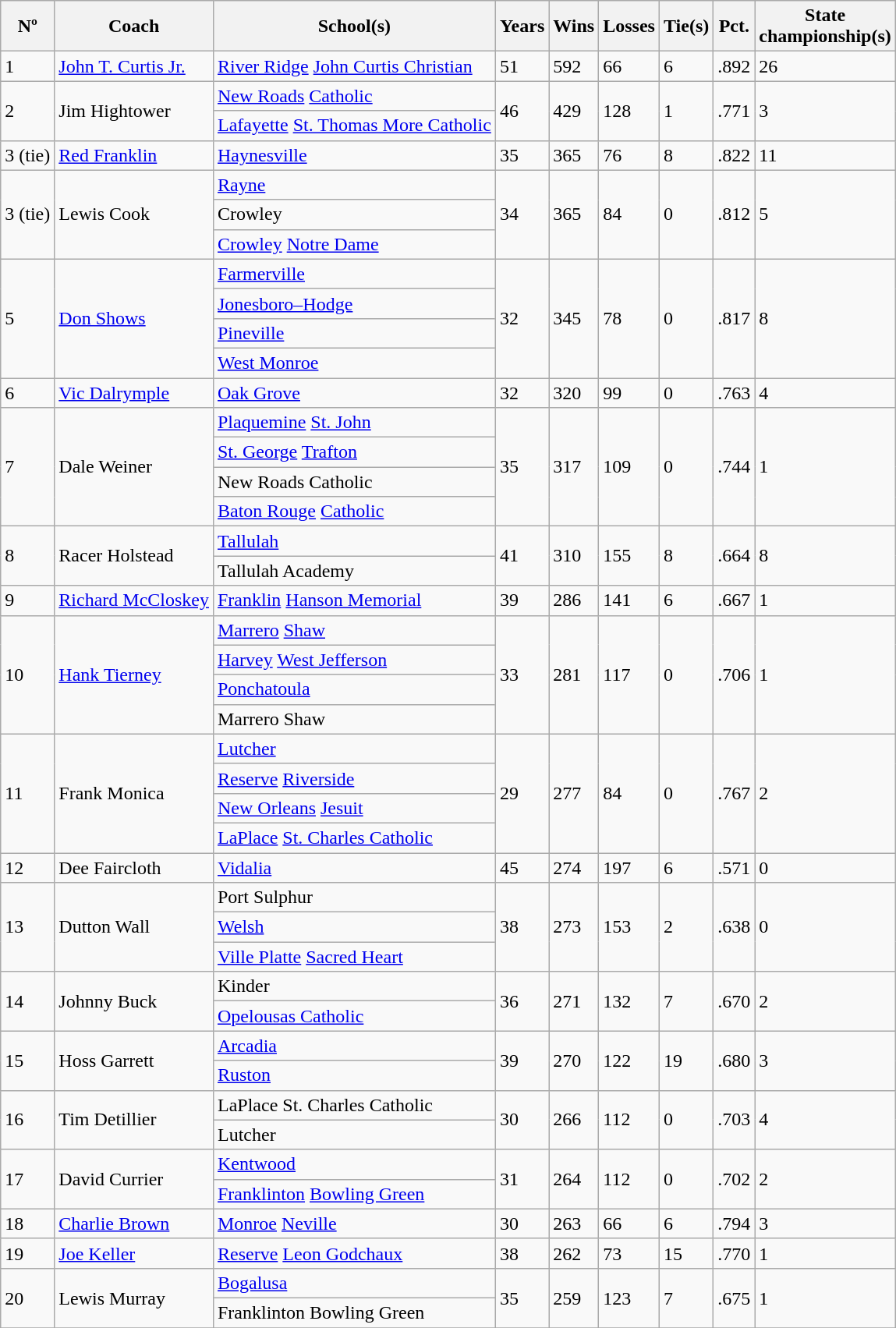<table class="wikitable sortable">
<tr>
<th>Nº</th>
<th>Coach</th>
<th>School(s)</th>
<th>Years</th>
<th>Wins</th>
<th>Losses</th>
<th>Tie(s)</th>
<th>Pct.</th>
<th>State<br>championship(s)</th>
</tr>
<tr>
<td>1</td>
<td><a href='#'>John T. Curtis Jr.</a></td>
<td><a href='#'>River Ridge</a> <a href='#'>John Curtis Christian</a></td>
<td>51</td>
<td>592</td>
<td>66</td>
<td>6</td>
<td>.892</td>
<td>26</td>
</tr>
<tr>
<td rowspan="2">2</td>
<td rowspan="2">Jim Hightower</td>
<td><a href='#'>New Roads</a> <a href='#'>Catholic</a></td>
<td rowspan="2">46</td>
<td rowspan="2">429</td>
<td rowspan="2">128</td>
<td rowspan="2">1</td>
<td rowspan="2">.771</td>
<td rowspan="2">3</td>
</tr>
<tr>
<td><a href='#'>Lafayette</a> <a href='#'>St. Thomas More Catholic</a></td>
</tr>
<tr>
<td>3 (tie)</td>
<td><a href='#'>Red Franklin</a></td>
<td><a href='#'>Haynesville</a></td>
<td>35</td>
<td>365</td>
<td>76</td>
<td>8</td>
<td>.822</td>
<td>11</td>
</tr>
<tr>
<td rowspan="3">3 (tie)</td>
<td rowspan="3">Lewis Cook</td>
<td><a href='#'>Rayne</a></td>
<td rowspan="3">34</td>
<td rowspan="3">365</td>
<td rowspan="3">84</td>
<td rowspan="3">0</td>
<td rowspan="3">.812</td>
<td rowspan="3">5</td>
</tr>
<tr>
<td>Crowley</td>
</tr>
<tr>
<td><a href='#'>Crowley</a> <a href='#'>Notre Dame</a></td>
</tr>
<tr>
<td rowspan="4">5</td>
<td rowspan="4"><a href='#'>Don Shows</a></td>
<td><a href='#'>Farmerville</a></td>
<td rowspan="4">32</td>
<td rowspan="4">345</td>
<td rowspan="4">78</td>
<td rowspan="4">0</td>
<td rowspan="4">.817</td>
<td rowspan="4">8</td>
</tr>
<tr>
<td><a href='#'>Jonesboro–Hodge</a></td>
</tr>
<tr>
<td><a href='#'>Pineville</a></td>
</tr>
<tr>
<td><a href='#'>West Monroe</a></td>
</tr>
<tr>
<td>6</td>
<td><a href='#'>Vic Dalrymple</a></td>
<td><a href='#'>Oak Grove</a></td>
<td>32</td>
<td>320</td>
<td>99</td>
<td>0</td>
<td>.763</td>
<td>4</td>
</tr>
<tr>
<td rowspan="4">7</td>
<td rowspan="4">Dale Weiner</td>
<td><a href='#'>Plaquemine</a> <a href='#'>St. John</a></td>
<td rowspan="4">35</td>
<td rowspan="4">317</td>
<td rowspan="4">109</td>
<td rowspan="4">0</td>
<td rowspan="4">.744</td>
<td rowspan="4">1</td>
</tr>
<tr>
<td><a href='#'>St. George</a> <a href='#'>Trafton</a></td>
</tr>
<tr>
<td>New Roads Catholic</td>
</tr>
<tr>
<td><a href='#'>Baton Rouge</a> <a href='#'>Catholic</a></td>
</tr>
<tr>
<td rowspan="2">8</td>
<td rowspan="2">Racer Holstead</td>
<td><a href='#'>Tallulah</a></td>
<td rowspan="2">41</td>
<td rowspan="2">310</td>
<td rowspan="2">155</td>
<td rowspan="2">8</td>
<td rowspan="2">.664</td>
<td rowspan="2">8</td>
</tr>
<tr>
<td>Tallulah Academy</td>
</tr>
<tr>
<td>9</td>
<td><a href='#'>Richard McCloskey</a></td>
<td><a href='#'>Franklin</a> <a href='#'>Hanson Memorial</a></td>
<td>39</td>
<td>286</td>
<td>141</td>
<td>6</td>
<td>.667</td>
<td>1</td>
</tr>
<tr>
<td rowspan="4">10</td>
<td rowspan="4"><a href='#'>Hank Tierney</a></td>
<td><a href='#'>Marrero</a> <a href='#'>Shaw</a></td>
<td rowspan="4">33</td>
<td rowspan="4">281</td>
<td rowspan="4">117</td>
<td rowspan="4">0</td>
<td rowspan="4">.706</td>
<td rowspan="4">1</td>
</tr>
<tr>
<td><a href='#'>Harvey</a> <a href='#'>West Jefferson</a></td>
</tr>
<tr>
<td><a href='#'>Ponchatoula</a></td>
</tr>
<tr>
<td>Marrero Shaw</td>
</tr>
<tr>
<td rowspan="4">11</td>
<td rowspan="4">Frank Monica</td>
<td><a href='#'>Lutcher</a></td>
<td rowspan="4">29</td>
<td rowspan="4">277</td>
<td rowspan="4">84</td>
<td rowspan="4">0</td>
<td rowspan="4">.767</td>
<td rowspan="4">2</td>
</tr>
<tr>
<td><a href='#'>Reserve</a> <a href='#'>Riverside</a></td>
</tr>
<tr>
<td><a href='#'>New Orleans</a> <a href='#'>Jesuit</a></td>
</tr>
<tr>
<td><a href='#'>LaPlace</a> <a href='#'>St. Charles Catholic</a></td>
</tr>
<tr>
<td>12</td>
<td>Dee Faircloth</td>
<td><a href='#'>Vidalia</a></td>
<td>45</td>
<td>274</td>
<td>197</td>
<td>6</td>
<td>.571</td>
<td>0</td>
</tr>
<tr>
<td rowspan="3">13</td>
<td rowspan="3">Dutton Wall</td>
<td>Port Sulphur</td>
<td rowspan="3">38</td>
<td rowspan="3">273</td>
<td rowspan="3">153</td>
<td rowspan="3">2</td>
<td rowspan="3">.638</td>
<td rowspan="3">0</td>
</tr>
<tr>
<td><a href='#'>Welsh</a></td>
</tr>
<tr>
<td><a href='#'>Ville Platte</a> <a href='#'>Sacred Heart</a></td>
</tr>
<tr>
<td rowspan="2">14</td>
<td rowspan="2">Johnny Buck</td>
<td>Kinder</td>
<td rowspan="2">36</td>
<td rowspan="2">271</td>
<td rowspan="2">132</td>
<td rowspan="2">7</td>
<td rowspan="2">.670</td>
<td rowspan="2">2</td>
</tr>
<tr>
<td><a href='#'>Opelousas Catholic</a></td>
</tr>
<tr>
<td rowspan="2">15</td>
<td rowspan="2">Hoss Garrett</td>
<td><a href='#'>Arcadia</a></td>
<td rowspan="2">39</td>
<td rowspan="2">270</td>
<td rowspan="2">122</td>
<td rowspan="2">19</td>
<td rowspan="2">.680</td>
<td rowspan="2">3</td>
</tr>
<tr>
<td><a href='#'>Ruston</a></td>
</tr>
<tr>
<td rowspan="2">16</td>
<td rowspan="2">Tim Detillier</td>
<td>LaPlace St. Charles Catholic</td>
<td rowspan="2">30</td>
<td rowspan="2">266</td>
<td rowspan="2">112</td>
<td rowspan="2">0</td>
<td rowspan="2">.703</td>
<td rowspan="2">4</td>
</tr>
<tr>
<td>Lutcher</td>
</tr>
<tr>
<td rowspan="2">17</td>
<td rowspan="2">David Currier</td>
<td><a href='#'>Kentwood</a></td>
<td rowspan="2">31</td>
<td rowspan="2">264</td>
<td rowspan="2">112</td>
<td rowspan="2">0</td>
<td rowspan="2">.702</td>
<td rowspan="2">2</td>
</tr>
<tr>
<td><a href='#'>Franklinton</a> <a href='#'>Bowling Green</a></td>
</tr>
<tr>
<td>18</td>
<td><a href='#'>Charlie Brown</a></td>
<td><a href='#'>Monroe</a> <a href='#'>Neville</a></td>
<td>30</td>
<td>263</td>
<td>66</td>
<td>6</td>
<td>.794</td>
<td>3</td>
</tr>
<tr>
<td>19</td>
<td><a href='#'>Joe Keller</a></td>
<td><a href='#'>Reserve</a> <a href='#'>Leon Godchaux</a></td>
<td>38</td>
<td>262</td>
<td>73</td>
<td>15</td>
<td>.770</td>
<td>1</td>
</tr>
<tr>
<td rowspan="2">20</td>
<td rowspan="2">Lewis Murray</td>
<td><a href='#'>Bogalusa</a></td>
<td rowspan="2">35</td>
<td rowspan="2">259</td>
<td rowspan="2">123</td>
<td rowspan="2">7</td>
<td rowspan="2">.675</td>
<td rowspan="2">1</td>
</tr>
<tr>
<td>Franklinton Bowling Green</td>
</tr>
<tr>
</tr>
</table>
